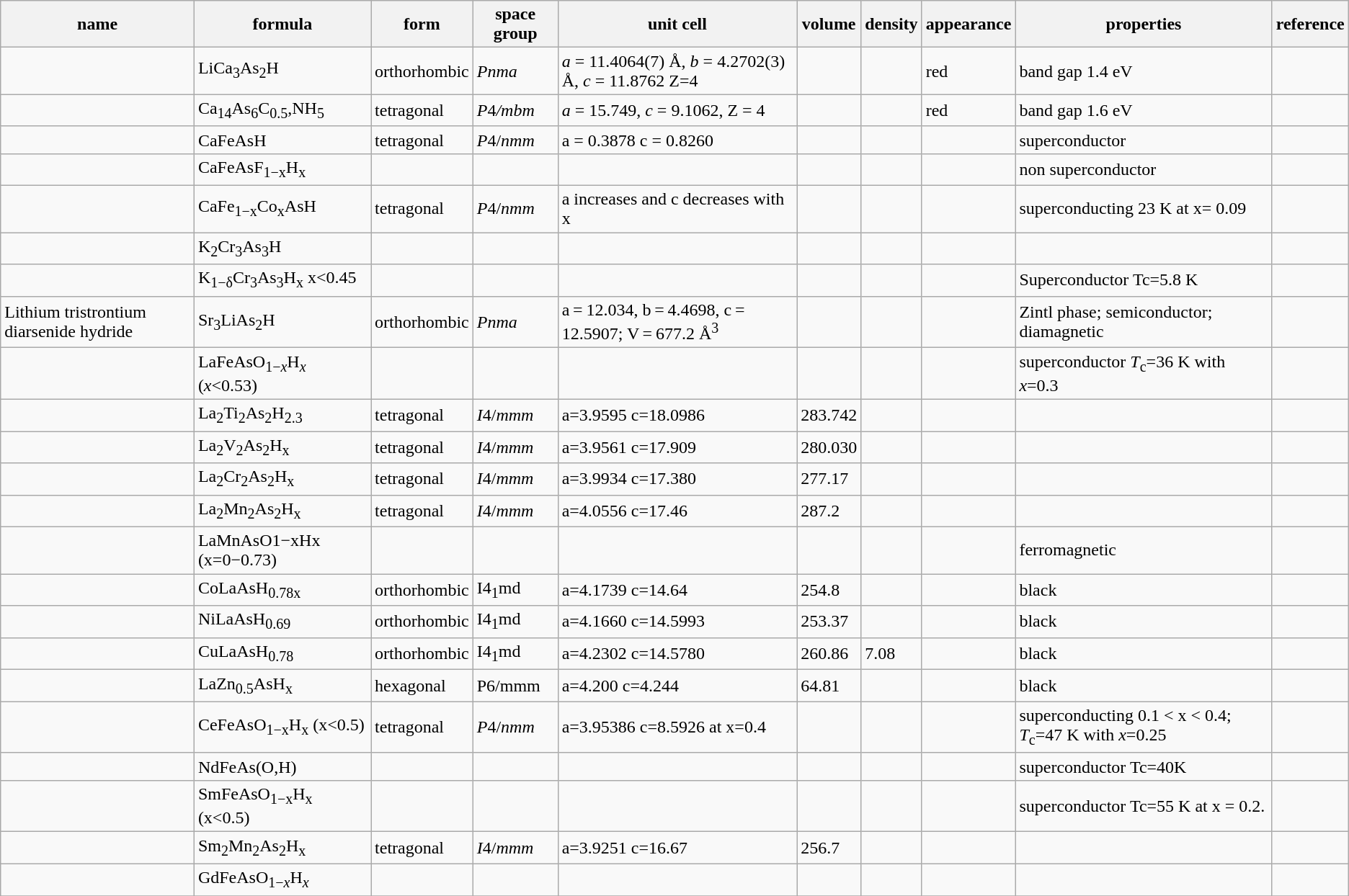<table class="wikitable">
<tr>
<th>name</th>
<th>formula</th>
<th>form</th>
<th>space group</th>
<th>unit cell</th>
<th>volume</th>
<th>density</th>
<th>appearance</th>
<th>properties</th>
<th>reference</th>
</tr>
<tr>
<td></td>
<td>LiCa<sub>3</sub>As<sub>2</sub>H</td>
<td>orthorhombic</td>
<td><em>Pnma</em></td>
<td><em>a</em> = 11.4064(7) Å, <em>b</em> = 4.2702(3) Å, <em>c</em> = 11.8762 Z=4</td>
<td></td>
<td></td>
<td>red</td>
<td>band gap 1.4 eV</td>
<td></td>
</tr>
<tr>
<td></td>
<td>Ca<sub>14</sub>As<sub>6</sub>C<sub>0.5</sub>,NH<sub>5</sub></td>
<td>tetragonal</td>
<td><em>P</em>4<em>/mbm</em></td>
<td><em>a</em> = 15.749, <em>c</em> = 9.1062, Z = 4</td>
<td></td>
<td></td>
<td>red</td>
<td>band gap 1.6 eV</td>
<td></td>
</tr>
<tr>
<td></td>
<td>CaFeAsH</td>
<td>tetragonal</td>
<td><em>P</em>4/<em>nmm</em></td>
<td>a = 0.3878 c = 0.8260</td>
<td></td>
<td></td>
<td></td>
<td>superconductor</td>
<td></td>
</tr>
<tr>
<td></td>
<td>CaFeAsF<sub>1−x</sub>H<sub>x</sub></td>
<td></td>
<td></td>
<td></td>
<td></td>
<td></td>
<td></td>
<td>non superconductor</td>
<td></td>
</tr>
<tr>
<td></td>
<td>CaFe<sub>1−x</sub>Co<sub>x</sub>AsH</td>
<td>tetragonal</td>
<td><em>P</em>4/<em>nmm</em></td>
<td>a increases and c decreases with x</td>
<td></td>
<td></td>
<td></td>
<td>superconducting 23 K at x= 0.09</td>
<td></td>
</tr>
<tr>
<td></td>
<td>K<sub>2</sub>Cr<sub>3</sub>As<sub>3</sub>H</td>
<td></td>
<td></td>
<td></td>
<td></td>
<td></td>
<td></td>
<td></td>
<td></td>
</tr>
<tr>
<td></td>
<td>K<sub>1−δ</sub>Cr<sub>3</sub>As<sub>3</sub>H<sub>x</sub> x<0.45</td>
<td></td>
<td></td>
<td></td>
<td></td>
<td></td>
<td></td>
<td>Superconductor  Tc=5.8 K</td>
<td></td>
</tr>
<tr>
<td>Lithium tristrontium diarsenide hydride</td>
<td>Sr<sub>3</sub>LiAs<sub>2</sub>H</td>
<td>orthorhombic</td>
<td><em>Pnma</em></td>
<td>a = 12.034, b = 4.4698, c = 12.5907; V = 677.2 Å<sup>3</sup></td>
<td></td>
<td></td>
<td></td>
<td>Zintl phase; semiconductor; diamagnetic</td>
<td></td>
</tr>
<tr>
<td></td>
<td>LaFeAsO<sub>1−<em>x</em></sub>H<sub><em>x</em></sub> (<em>x</em><0.53)</td>
<td></td>
<td></td>
<td></td>
<td></td>
<td></td>
<td></td>
<td>superconductor <em>T</em><sub>c</sub>=36 K with <em>x</em>=0.3</td>
<td></td>
</tr>
<tr>
<td></td>
<td>La<sub>2</sub>Ti<sub>2</sub>As<sub>2</sub>H<sub>2.3</sub></td>
<td>tetragonal</td>
<td><em>I</em>4/<em>mmm</em></td>
<td>a=3.9595 c=18.0986</td>
<td>283.742</td>
<td></td>
<td></td>
<td></td>
<td></td>
</tr>
<tr>
<td></td>
<td>La<sub>2</sub>V<sub>2</sub>As<sub>2</sub>H<sub>x</sub></td>
<td>tetragonal</td>
<td><em>I</em>4/<em>mmm</em></td>
<td>a=3.9561 c=17.909</td>
<td>280.030</td>
<td></td>
<td></td>
<td></td>
<td></td>
</tr>
<tr>
<td></td>
<td>La<sub>2</sub>Cr<sub>2</sub>As<sub>2</sub>H<sub>x</sub></td>
<td>tetragonal</td>
<td><em>I</em>4/<em>mmm</em></td>
<td>a=3.9934 c=17.380</td>
<td>277.17</td>
<td></td>
<td></td>
<td></td>
<td></td>
</tr>
<tr>
<td></td>
<td>La<sub>2</sub>Mn<sub>2</sub>As<sub>2</sub>H<sub>x</sub></td>
<td>tetragonal</td>
<td><em>I</em>4/<em>mmm</em></td>
<td>a=4.0556 c=17.46</td>
<td>287.2</td>
<td></td>
<td></td>
<td></td>
<td></td>
</tr>
<tr>
<td></td>
<td>LaMnAsO1−xHx (x=0−0.73)</td>
<td></td>
<td></td>
<td></td>
<td></td>
<td></td>
<td></td>
<td>ferromagnetic</td>
<td></td>
</tr>
<tr>
<td></td>
<td>CoLaAsH<sub>0.78x</sub></td>
<td>orthorhombic</td>
<td>I4<sub>1</sub>md</td>
<td>a=4.1739 c=14.64</td>
<td>254.8</td>
<td></td>
<td></td>
<td>black</td>
<td></td>
</tr>
<tr>
<td></td>
<td>NiLaAsH<sub>0.69</sub></td>
<td>orthorhombic</td>
<td>I4<sub>1</sub>md</td>
<td>a=4.1660 c=14.5993</td>
<td>253.37</td>
<td></td>
<td></td>
<td>black</td>
<td></td>
</tr>
<tr>
<td></td>
<td>CuLaAsH<sub>0.78</sub></td>
<td>orthorhombic</td>
<td>I4<sub>1</sub>md</td>
<td>a=4.2302 c=14.5780</td>
<td>260.86</td>
<td>7.08</td>
<td></td>
<td>black</td>
<td></td>
</tr>
<tr>
<td></td>
<td>LaZn<sub>0.5</sub>AsH<sub>x</sub></td>
<td>hexagonal</td>
<td>P6/mmm</td>
<td>a=4.200 c=4.244</td>
<td>64.81</td>
<td></td>
<td></td>
<td>black</td>
<td></td>
</tr>
<tr>
<td></td>
<td>CeFeAsO<sub>1−x</sub>H<sub>x</sub> (x<0.5)</td>
<td>tetragonal</td>
<td><em>P</em>4/<em>nmm</em></td>
<td>a=3.95386 c=8.5926 at x=0.4</td>
<td></td>
<td></td>
<td></td>
<td>superconducting 0.1 < x < 0.4; <em>T</em><sub>c</sub>=47 K with <em>x</em>=0.25</td>
<td></td>
</tr>
<tr>
<td></td>
<td>NdFeAs(O,H)</td>
<td></td>
<td></td>
<td></td>
<td></td>
<td></td>
<td></td>
<td>superconductor Tc=40K</td>
<td></td>
</tr>
<tr>
<td></td>
<td>SmFeAsO<sub>1−x</sub>H<sub>x</sub> (x<0.5)</td>
<td></td>
<td></td>
<td></td>
<td></td>
<td></td>
<td></td>
<td>superconductor Tc=55 K at x = 0.2.</td>
<td></td>
</tr>
<tr>
<td></td>
<td>Sm<sub>2</sub>Mn<sub>2</sub>As<sub>2</sub>H<sub>x</sub></td>
<td>tetragonal</td>
<td><em>I</em>4/<em>mmm</em></td>
<td>a=3.9251 c=16.67</td>
<td>256.7</td>
<td></td>
<td></td>
<td></td>
<td></td>
</tr>
<tr>
<td></td>
<td>GdFeAsO<sub>1−<em>x</em></sub>H<sub><em>x</em></sub></td>
<td></td>
<td></td>
<td></td>
<td></td>
<td></td>
<td></td>
<td></td>
<td></td>
</tr>
<tr>
</tr>
</table>
